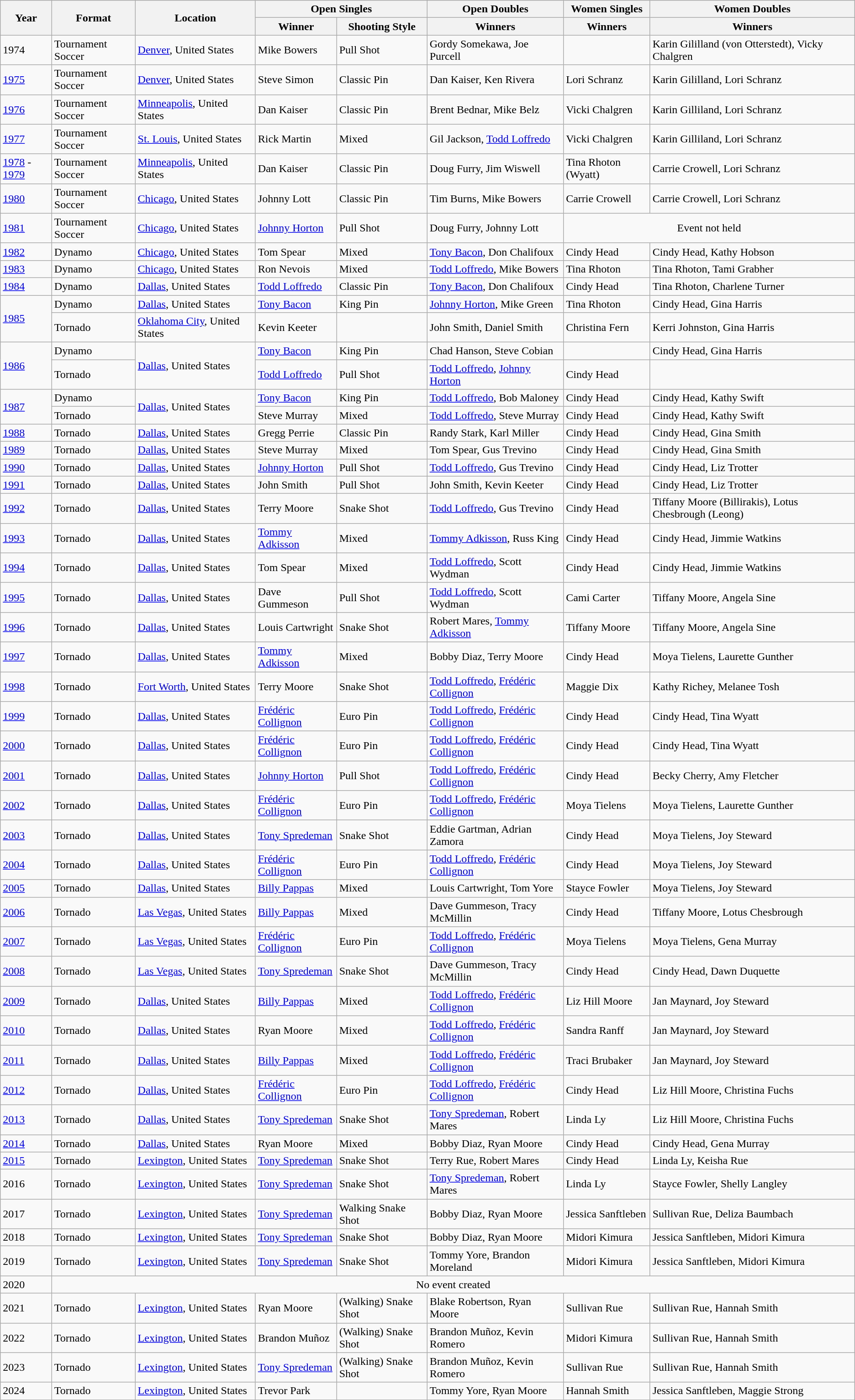<table class="wikitable sortable">
<tr>
<th rowspan=2>Year</th>
<th rowspan=2>Format</th>
<th rowspan=2>Location</th>
<th colspan=2>Open Singles</th>
<th colspan=1>Open Doubles</th>
<th colspan=1>Women Singles</th>
<th colspan=1>Women Doubles</th>
</tr>
<tr>
<th>Winner</th>
<th>Shooting Style</th>
<th>Winners</th>
<th>Winners</th>
<th>Winners</th>
</tr>
<tr>
<td>1974</td>
<td>Tournament Soccer</td>
<td><a href='#'>Denver</a>, United States</td>
<td> Mike Bowers</td>
<td>Pull Shot</td>
<td> Gordy Somekawa,  Joe Purcell</td>
<td></td>
<td> Karin Gililland (von Otterstedt),  Vicky Chalgren</td>
</tr>
<tr>
<td><a href='#'>1975</a></td>
<td>Tournament Soccer</td>
<td><a href='#'>Denver</a>, United States</td>
<td> Steve Simon</td>
<td>Classic Pin</td>
<td> Dan Kaiser,  Ken Rivera</td>
<td> Lori Schranz</td>
<td> Karin Gililland,  Lori Schranz</td>
</tr>
<tr>
<td><a href='#'>1976</a></td>
<td>Tournament Soccer</td>
<td><a href='#'>Minneapolis</a>, United States</td>
<td> Dan Kaiser</td>
<td>Classic Pin</td>
<td> Brent Bednar,  Mike Belz</td>
<td> Vicki Chalgren</td>
<td> Karin Gilliland,  Lori Schranz</td>
</tr>
<tr>
<td><a href='#'>1977</a></td>
<td>Tournament Soccer</td>
<td><a href='#'>St. Louis</a>, United States</td>
<td> Rick Martin</td>
<td>Mixed</td>
<td> Gil Jackson,  <a href='#'>Todd Loffredo</a></td>
<td> Vicki Chalgren</td>
<td> Karin Gilliland,  Lori Schranz</td>
</tr>
<tr>
<td><a href='#'>1978</a> - <a href='#'>1979</a></td>
<td>Tournament Soccer</td>
<td><a href='#'>Minneapolis</a>, United States</td>
<td> Dan Kaiser</td>
<td>Classic Pin</td>
<td> Doug Furry,  Jim Wiswell</td>
<td> Tina Rhoton (Wyatt)</td>
<td> Carrie Crowell,  Lori Schranz</td>
</tr>
<tr>
<td><a href='#'>1980</a></td>
<td>Tournament Soccer</td>
<td><a href='#'>Chicago</a>, United States</td>
<td> Johnny Lott</td>
<td>Classic Pin</td>
<td> Tim Burns,  Mike Bowers</td>
<td> Carrie Crowell</td>
<td> Carrie Crowell,  Lori Schranz</td>
</tr>
<tr>
<td><a href='#'>1981</a></td>
<td>Tournament Soccer</td>
<td><a href='#'>Chicago</a>, United States</td>
<td> <a href='#'>Johnny Horton</a></td>
<td>Pull Shot</td>
<td> Doug Furry,  Johnny Lott</td>
<td colspan=2 align="center">Event not held</td>
</tr>
<tr>
<td><a href='#'>1982</a></td>
<td>Dynamo</td>
<td><a href='#'>Chicago</a>, United States</td>
<td> Tom Spear</td>
<td>Mixed</td>
<td> <a href='#'>Tony Bacon</a>,  Don Chalifoux</td>
<td> Cindy Head</td>
<td> Cindy Head,  Kathy Hobson</td>
</tr>
<tr>
<td><a href='#'>1983</a></td>
<td>Dynamo</td>
<td><a href='#'>Chicago</a>, United States</td>
<td> Ron Nevois</td>
<td>Mixed</td>
<td> <a href='#'>Todd Loffredo</a>,  Mike Bowers</td>
<td> Tina Rhoton</td>
<td> Tina Rhoton,  Tami Grabher</td>
</tr>
<tr>
<td><a href='#'>1984</a></td>
<td>Dynamo</td>
<td><a href='#'>Dallas</a>, United States</td>
<td> <a href='#'>Todd Loffredo</a></td>
<td>Classic Pin</td>
<td> <a href='#'>Tony Bacon</a>,  Don Chalifoux</td>
<td> Cindy Head</td>
<td> Tina Rhoton,  Charlene Turner</td>
</tr>
<tr>
<td rowspan=2><a href='#'>1985</a></td>
<td>Dynamo</td>
<td><a href='#'>Dallas</a>, United States</td>
<td> <a href='#'>Tony Bacon</a></td>
<td>King Pin</td>
<td> <a href='#'>Johnny Horton</a>,  Mike Green</td>
<td> Tina Rhoton</td>
<td> Cindy Head,  Gina Harris</td>
</tr>
<tr>
<td>Tornado</td>
<td><a href='#'>Oklahoma City</a>, United States</td>
<td> Kevin Keeter</td>
<td></td>
<td> John Smith,  Daniel Smith</td>
<td> Christina Fern</td>
<td> Kerri Johnston,  Gina Harris</td>
</tr>
<tr>
<td rowspan=2><a href='#'>1986</a></td>
<td>Dynamo</td>
<td rowspan=2><a href='#'>Dallas</a>, United States</td>
<td> <a href='#'>Tony Bacon</a></td>
<td>King Pin</td>
<td> Chad Hanson,  Steve Cobian</td>
<td></td>
<td> Cindy Head,  Gina Harris</td>
</tr>
<tr>
<td>Tornado</td>
<td> <a href='#'>Todd Loffredo</a></td>
<td>Pull Shot</td>
<td> <a href='#'>Todd Loffredo</a>,  <a href='#'>Johnny Horton</a></td>
<td> Cindy Head</td>
<td></td>
</tr>
<tr>
<td rowspan=2><a href='#'>1987</a></td>
<td>Dynamo</td>
<td rowspan=2><a href='#'>Dallas</a>, United States</td>
<td> <a href='#'>Tony Bacon</a></td>
<td>King Pin</td>
<td> <a href='#'>Todd Loffredo</a>,  Bob Maloney</td>
<td> Cindy Head</td>
<td> Cindy Head,  Kathy Swift</td>
</tr>
<tr>
<td>Tornado</td>
<td> Steve Murray</td>
<td>Mixed</td>
<td> <a href='#'>Todd Loffredo</a>,  Steve Murray</td>
<td> Cindy Head</td>
<td> Cindy Head,  Kathy Swift</td>
</tr>
<tr>
<td><a href='#'>1988</a></td>
<td>Tornado</td>
<td><a href='#'>Dallas</a>, United States</td>
<td> Gregg Perrie</td>
<td>Classic Pin</td>
<td> Randy Stark,  Karl Miller</td>
<td> Cindy Head</td>
<td> Cindy Head,  Gina Smith</td>
</tr>
<tr>
<td><a href='#'>1989</a></td>
<td>Tornado</td>
<td><a href='#'>Dallas</a>, United States</td>
<td> Steve Murray</td>
<td>Mixed</td>
<td> Tom Spear,  Gus Trevino</td>
<td> Cindy Head</td>
<td> Cindy Head,  Gina Smith</td>
</tr>
<tr>
<td><a href='#'>1990</a></td>
<td>Tornado</td>
<td><a href='#'>Dallas</a>, United States</td>
<td> <a href='#'>Johnny Horton</a></td>
<td>Pull Shot</td>
<td> <a href='#'>Todd Loffredo</a>,  Gus Trevino</td>
<td> Cindy Head</td>
<td> Cindy Head,  Liz Trotter</td>
</tr>
<tr>
<td><a href='#'>1991</a></td>
<td>Tornado</td>
<td><a href='#'>Dallas</a>, United States</td>
<td> John Smith</td>
<td>Pull Shot</td>
<td> John Smith,  Kevin Keeter</td>
<td> Cindy Head</td>
<td> Cindy Head,  Liz Trotter</td>
</tr>
<tr>
<td><a href='#'>1992</a></td>
<td>Tornado</td>
<td><a href='#'>Dallas</a>, United States</td>
<td> Terry Moore</td>
<td>Snake Shot</td>
<td> <a href='#'>Todd Loffredo</a>,  Gus Trevino</td>
<td> Cindy Head</td>
<td> Tiffany Moore (Billirakis),   Lotus Chesbrough (Leong)</td>
</tr>
<tr>
<td><a href='#'>1993</a></td>
<td>Tornado</td>
<td><a href='#'>Dallas</a>, United States</td>
<td> <a href='#'>Tommy Adkisson</a></td>
<td>Mixed</td>
<td> <a href='#'>Tommy Adkisson</a>,  Russ King</td>
<td> Cindy Head</td>
<td> Cindy Head,  Jimmie Watkins</td>
</tr>
<tr>
<td><a href='#'>1994</a></td>
<td>Tornado</td>
<td><a href='#'>Dallas</a>, United States</td>
<td> Tom Spear</td>
<td>Mixed</td>
<td> <a href='#'>Todd Loffredo</a>,  Scott Wydman</td>
<td> Cindy Head</td>
<td> Cindy Head,  Jimmie Watkins</td>
</tr>
<tr>
<td><a href='#'>1995</a></td>
<td>Tornado</td>
<td><a href='#'>Dallas</a>, United States</td>
<td> Dave Gummeson</td>
<td>Pull Shot</td>
<td> <a href='#'>Todd Loffredo</a>,  Scott Wydman</td>
<td> Cami Carter</td>
<td> Tiffany Moore,  Angela Sine</td>
</tr>
<tr>
<td><a href='#'>1996</a></td>
<td>Tornado</td>
<td><a href='#'>Dallas</a>, United States</td>
<td> Louis Cartwright</td>
<td>Snake Shot</td>
<td> Robert Mares,  <a href='#'>Tommy Adkisson</a></td>
<td> Tiffany Moore</td>
<td> Tiffany Moore,  Angela Sine</td>
</tr>
<tr>
<td><a href='#'>1997</a></td>
<td>Tornado</td>
<td><a href='#'>Dallas</a>, United States</td>
<td> <a href='#'>Tommy Adkisson</a></td>
<td>Mixed</td>
<td> Bobby Diaz,  Terry Moore</td>
<td> Cindy Head</td>
<td> Moya Tielens,  Laurette Gunther</td>
</tr>
<tr>
<td><a href='#'>1998</a></td>
<td>Tornado</td>
<td><a href='#'>Fort Worth</a>, United States</td>
<td> Terry Moore</td>
<td>Snake Shot</td>
<td> <a href='#'>Todd Loffredo</a>,  <a href='#'>Frédéric Collignon</a></td>
<td> Maggie Dix</td>
<td> Kathy Richey,  Melanee Tosh</td>
</tr>
<tr>
<td><a href='#'>1999</a></td>
<td>Tornado</td>
<td><a href='#'>Dallas</a>, United States</td>
<td> <a href='#'>Frédéric Collignon</a></td>
<td>Euro Pin</td>
<td> <a href='#'>Todd Loffredo</a>,  <a href='#'>Frédéric Collignon</a></td>
<td> Cindy Head</td>
<td> Cindy Head,  Tina Wyatt</td>
</tr>
<tr>
<td><a href='#'>2000</a></td>
<td>Tornado</td>
<td><a href='#'>Dallas</a>, United States</td>
<td> <a href='#'>Frédéric Collignon</a></td>
<td>Euro Pin</td>
<td> <a href='#'>Todd Loffredo</a>,  <a href='#'>Frédéric Collignon</a></td>
<td> Cindy Head</td>
<td> Cindy Head,  Tina Wyatt</td>
</tr>
<tr>
<td><a href='#'>2001</a></td>
<td>Tornado</td>
<td><a href='#'>Dallas</a>, United States</td>
<td> <a href='#'>Johnny Horton</a></td>
<td>Pull Shot</td>
<td> <a href='#'>Todd Loffredo</a>,  <a href='#'>Frédéric Collignon</a></td>
<td> Cindy Head</td>
<td> Becky Cherry,  Amy Fletcher</td>
</tr>
<tr>
<td><a href='#'>2002</a></td>
<td>Tornado</td>
<td><a href='#'>Dallas</a>, United States</td>
<td> <a href='#'>Frédéric Collignon</a></td>
<td>Euro Pin</td>
<td> <a href='#'>Todd Loffredo</a>,  <a href='#'>Frédéric Collignon</a></td>
<td> Moya Tielens</td>
<td> Moya Tielens,  Laurette Gunther</td>
</tr>
<tr>
<td><a href='#'>2003</a></td>
<td>Tornado</td>
<td><a href='#'>Dallas</a>, United States</td>
<td> <a href='#'>Tony Spredeman</a></td>
<td>Snake Shot</td>
<td> Eddie Gartman,  Adrian Zamora</td>
<td> Cindy Head</td>
<td> Moya Tielens,  Joy Steward</td>
</tr>
<tr>
<td><a href='#'>2004</a></td>
<td>Tornado</td>
<td><a href='#'>Dallas</a>, United States</td>
<td> <a href='#'>Frédéric Collignon</a></td>
<td>Euro Pin</td>
<td> <a href='#'>Todd Loffredo</a>,  <a href='#'>Frédéric Collignon</a></td>
<td> Cindy Head</td>
<td> Moya Tielens,  Joy Steward</td>
</tr>
<tr>
<td><a href='#'>2005</a></td>
<td>Tornado</td>
<td><a href='#'>Dallas</a>, United States</td>
<td> <a href='#'>Billy Pappas</a></td>
<td>Mixed</td>
<td> Louis Cartwright,  Tom Yore</td>
<td> Stayce Fowler</td>
<td> Moya Tielens,  Joy Steward</td>
</tr>
<tr>
<td><a href='#'>2006</a></td>
<td>Tornado</td>
<td><a href='#'>Las Vegas</a>, United States</td>
<td> <a href='#'>Billy Pappas</a></td>
<td>Mixed</td>
<td> Dave Gummeson,  Tracy McMillin</td>
<td> Cindy Head</td>
<td> Tiffany Moore,  Lotus Chesbrough</td>
</tr>
<tr>
<td><a href='#'>2007</a></td>
<td>Tornado</td>
<td><a href='#'>Las Vegas</a>, United States</td>
<td> <a href='#'>Frédéric Collignon</a></td>
<td>Euro Pin</td>
<td> <a href='#'>Todd Loffredo</a>,  <a href='#'>Frédéric Collignon</a></td>
<td> Moya Tielens</td>
<td> Moya Tielens,  Gena Murray</td>
</tr>
<tr>
<td><a href='#'>2008</a></td>
<td>Tornado</td>
<td><a href='#'>Las Vegas</a>, United States</td>
<td> <a href='#'>Tony Spredeman</a></td>
<td>Snake Shot</td>
<td> Dave Gummeson,  Tracy McMillin</td>
<td> Cindy Head</td>
<td> Cindy Head,  Dawn Duquette</td>
</tr>
<tr>
<td><a href='#'>2009</a></td>
<td>Tornado</td>
<td><a href='#'>Dallas</a>, United States</td>
<td> <a href='#'>Billy Pappas</a></td>
<td>Mixed</td>
<td> <a href='#'>Todd Loffredo</a>,  <a href='#'>Frédéric Collignon</a></td>
<td> Liz Hill Moore</td>
<td> Jan Maynard,  Joy Steward</td>
</tr>
<tr>
<td><a href='#'>2010</a></td>
<td>Tornado</td>
<td><a href='#'>Dallas</a>, United States</td>
<td> Ryan Moore</td>
<td>Mixed</td>
<td> <a href='#'>Todd Loffredo</a>,  <a href='#'>Frédéric Collignon</a></td>
<td> Sandra Ranff</td>
<td> Jan Maynard,  Joy Steward</td>
</tr>
<tr>
<td><a href='#'>2011</a></td>
<td>Tornado</td>
<td><a href='#'>Dallas</a>, United States</td>
<td> <a href='#'>Billy Pappas</a></td>
<td>Mixed</td>
<td> <a href='#'>Todd Loffredo</a>,  <a href='#'>Frédéric Collignon</a></td>
<td> Traci Brubaker</td>
<td> Jan Maynard,  Joy Steward</td>
</tr>
<tr>
<td><a href='#'>2012</a></td>
<td>Tornado</td>
<td><a href='#'>Dallas</a>, United States</td>
<td> <a href='#'>Frédéric Collignon</a></td>
<td>Euro Pin</td>
<td> <a href='#'>Todd Loffredo</a>,  <a href='#'>Frédéric Collignon</a></td>
<td> Cindy Head</td>
<td> Liz Hill Moore,  Christina Fuchs</td>
</tr>
<tr>
<td><a href='#'>2013</a></td>
<td>Tornado</td>
<td><a href='#'>Dallas</a>, United States</td>
<td> <a href='#'>Tony Spredeman</a></td>
<td>Snake Shot</td>
<td> <a href='#'>Tony Spredeman</a>,  Robert Mares</td>
<td> Linda Ly</td>
<td> Liz Hill Moore,  Christina Fuchs</td>
</tr>
<tr>
<td><a href='#'>2014</a></td>
<td>Tornado</td>
<td><a href='#'>Dallas</a>, United States</td>
<td> Ryan Moore</td>
<td>Mixed</td>
<td> Bobby Diaz,  Ryan Moore</td>
<td> Cindy Head</td>
<td> Cindy Head,  Gena Murray</td>
</tr>
<tr>
<td><a href='#'>2015</a></td>
<td>Tornado</td>
<td><a href='#'>Lexington</a>, United States</td>
<td> <a href='#'>Tony Spredeman</a></td>
<td>Snake Shot</td>
<td> Terry Rue,  Robert Mares</td>
<td> Cindy Head</td>
<td> Linda Ly,  Keisha Rue</td>
</tr>
<tr>
<td>2016</td>
<td>Tornado</td>
<td><a href='#'>Lexington</a>, United States</td>
<td> <a href='#'>Tony Spredeman</a></td>
<td>Snake Shot</td>
<td> <a href='#'>Tony Spredeman</a>,  Robert Mares</td>
<td> Linda Ly</td>
<td> Stayce Fowler,  Shelly Langley</td>
</tr>
<tr>
<td>2017</td>
<td>Tornado</td>
<td><a href='#'>Lexington</a>, United States</td>
<td> <a href='#'>Tony Spredeman</a></td>
<td>Walking Snake Shot</td>
<td> Bobby Diaz,  Ryan Moore</td>
<td> Jessica Sanftleben</td>
<td> Sullivan Rue,  Deliza Baumbach</td>
</tr>
<tr>
<td>2018</td>
<td>Tornado</td>
<td><a href='#'>Lexington</a>, United States</td>
<td> <a href='#'>Tony Spredeman</a></td>
<td>Snake Shot</td>
<td> Bobby Diaz,  Ryan Moore</td>
<td> Midori Kimura</td>
<td> Jessica Sanftleben,  Midori Kimura</td>
</tr>
<tr>
<td>2019</td>
<td>Tornado</td>
<td><a href='#'>Lexington</a>, United States</td>
<td> <a href='#'>Tony Spredeman</a></td>
<td>Snake Shot</td>
<td> Tommy Yore,  Brandon Moreland </td>
<td> Midori Kimura</td>
<td> Jessica Sanftleben,  Midori Kimura</td>
</tr>
<tr>
<td>2020</td>
<td colspan="7" align="center">No event created</td>
</tr>
<tr>
<td>2021</td>
<td>Tornado</td>
<td><a href='#'>Lexington</a>, United States</td>
<td> Ryan Moore</td>
<td>(Walking) Snake Shot</td>
<td> Blake Robertson,  Ryan Moore</td>
<td> Sullivan Rue</td>
<td> Sullivan Rue,  Hannah Smith</td>
</tr>
<tr>
<td>2022</td>
<td>Tornado</td>
<td><a href='#'>Lexington</a>, United States</td>
<td> Brandon Muñoz</td>
<td>(Walking) Snake Shot</td>
<td> Brandon Muñoz,  Kevin Romero</td>
<td> Midori Kimura </td>
<td> Sullivan Rue,  Hannah Smith </td>
</tr>
<tr>
<td>2023</td>
<td>Tornado</td>
<td><a href='#'>Lexington</a>, United States</td>
<td> <a href='#'>Tony Spredeman</a></td>
<td>(Walking) Snake Shot</td>
<td> Brandon Muñoz,  Kevin Romero</td>
<td> Sullivan Rue </td>
<td> Sullivan Rue,  Hannah Smith </td>
</tr>
<tr>
<td>2024</td>
<td>Tornado</td>
<td><a href='#'>Lexington</a>, United States</td>
<td> Trevor Park</td>
<td></td>
<td> Tommy Yore,  Ryan Moore</td>
<td> Hannah Smith</td>
<td> Jessica Sanftleben,   Maggie Strong</td>
</tr>
<tr>
</tr>
</table>
